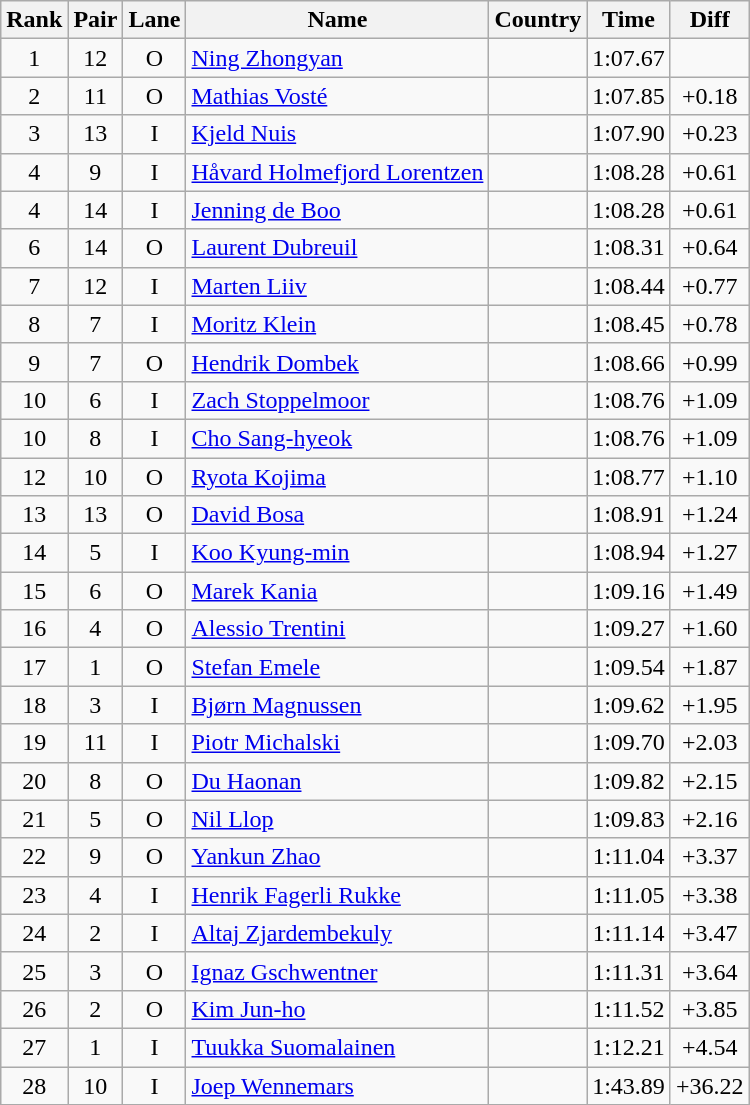<table class="wikitable sortable" style="text-align:center">
<tr>
<th>Rank</th>
<th>Pair</th>
<th>Lane</th>
<th>Name</th>
<th>Country</th>
<th>Time</th>
<th>Diff</th>
</tr>
<tr>
<td>1</td>
<td>12</td>
<td>O</td>
<td align=left><a href='#'>Ning Zhongyan</a></td>
<td align=left></td>
<td>1:07.67</td>
<td></td>
</tr>
<tr>
<td>2</td>
<td>11</td>
<td>O</td>
<td align=left><a href='#'>Mathias Vosté</a></td>
<td align=left></td>
<td>1:07.85</td>
<td>+0.18</td>
</tr>
<tr>
<td>3</td>
<td>13</td>
<td>I</td>
<td align=left><a href='#'>Kjeld Nuis</a></td>
<td align=left></td>
<td>1:07.90</td>
<td>+0.23</td>
</tr>
<tr>
<td>4</td>
<td>9</td>
<td>I</td>
<td align=left><a href='#'>Håvard Holmefjord Lorentzen</a></td>
<td align=left></td>
<td>1:08.28</td>
<td>+0.61</td>
</tr>
<tr>
<td>4</td>
<td>14</td>
<td>I</td>
<td align=left><a href='#'>Jenning de Boo</a></td>
<td align=left></td>
<td>1:08.28</td>
<td>+0.61</td>
</tr>
<tr>
<td>6</td>
<td>14</td>
<td>O</td>
<td align=left><a href='#'>Laurent Dubreuil</a></td>
<td align=left></td>
<td>1:08.31</td>
<td>+0.64</td>
</tr>
<tr>
<td>7</td>
<td>12</td>
<td>I</td>
<td align=left><a href='#'>Marten Liiv</a></td>
<td align=left></td>
<td>1:08.44</td>
<td>+0.77</td>
</tr>
<tr>
<td>8</td>
<td>7</td>
<td>I</td>
<td align=left><a href='#'>Moritz Klein</a></td>
<td align=left></td>
<td>1:08.45</td>
<td>+0.78</td>
</tr>
<tr>
<td>9</td>
<td>7</td>
<td>O</td>
<td align=left><a href='#'>Hendrik Dombek</a></td>
<td align=left></td>
<td>1:08.66</td>
<td>+0.99</td>
</tr>
<tr>
<td>10</td>
<td>6</td>
<td>I</td>
<td align=left><a href='#'>Zach Stoppelmoor</a></td>
<td align=left></td>
<td>1:08.76</td>
<td>+1.09</td>
</tr>
<tr>
<td>10</td>
<td>8</td>
<td>I</td>
<td align=left><a href='#'>Cho Sang-hyeok</a></td>
<td align=left></td>
<td>1:08.76</td>
<td>+1.09</td>
</tr>
<tr>
<td>12</td>
<td>10</td>
<td>O</td>
<td align=left><a href='#'>Ryota Kojima</a></td>
<td align=left></td>
<td>1:08.77</td>
<td>+1.10</td>
</tr>
<tr>
<td>13</td>
<td>13</td>
<td>O</td>
<td align=left><a href='#'>David Bosa</a></td>
<td align=left></td>
<td>1:08.91</td>
<td>+1.24</td>
</tr>
<tr>
<td>14</td>
<td>5</td>
<td>I</td>
<td align=left><a href='#'>Koo Kyung-min</a></td>
<td align=left></td>
<td>1:08.94</td>
<td>+1.27</td>
</tr>
<tr>
<td>15</td>
<td>6</td>
<td>O</td>
<td align=left><a href='#'>Marek Kania</a></td>
<td align=left></td>
<td>1:09.16</td>
<td>+1.49</td>
</tr>
<tr>
<td>16</td>
<td>4</td>
<td>O</td>
<td align=left><a href='#'>Alessio Trentini</a></td>
<td align=left></td>
<td>1:09.27</td>
<td>+1.60</td>
</tr>
<tr>
<td>17</td>
<td>1</td>
<td>O</td>
<td align=left><a href='#'>Stefan Emele</a></td>
<td align=left></td>
<td>1:09.54</td>
<td>+1.87</td>
</tr>
<tr>
<td>18</td>
<td>3</td>
<td>I</td>
<td align=left><a href='#'>Bjørn Magnussen</a></td>
<td align=left></td>
<td>1:09.62</td>
<td>+1.95</td>
</tr>
<tr>
<td>19</td>
<td>11</td>
<td>I</td>
<td align=left><a href='#'>Piotr Michalski</a></td>
<td align=left></td>
<td>1:09.70</td>
<td>+2.03</td>
</tr>
<tr>
<td>20</td>
<td>8</td>
<td>O</td>
<td align=left><a href='#'>Du Haonan</a></td>
<td align=left></td>
<td>1:09.82</td>
<td>+2.15</td>
</tr>
<tr>
<td>21</td>
<td>5</td>
<td>O</td>
<td align=left><a href='#'>Nil Llop</a></td>
<td align=left></td>
<td>1:09.83</td>
<td>+2.16</td>
</tr>
<tr>
<td>22</td>
<td>9</td>
<td>O</td>
<td align=left><a href='#'>Yankun Zhao</a></td>
<td align=left></td>
<td>1:11.04</td>
<td>+3.37</td>
</tr>
<tr>
<td>23</td>
<td>4</td>
<td>I</td>
<td align=left><a href='#'>Henrik Fagerli Rukke</a></td>
<td align=left></td>
<td>1:11.05</td>
<td>+3.38</td>
</tr>
<tr>
<td>24</td>
<td>2</td>
<td>I</td>
<td align=left><a href='#'>Altaj Zjardembekuly</a></td>
<td align=left></td>
<td>1:11.14</td>
<td>+3.47</td>
</tr>
<tr>
<td>25</td>
<td>3</td>
<td>O</td>
<td align=left><a href='#'>Ignaz Gschwentner</a></td>
<td align=left></td>
<td>1:11.31</td>
<td>+3.64</td>
</tr>
<tr>
<td>26</td>
<td>2</td>
<td>O</td>
<td align=left><a href='#'>Kim Jun-ho</a></td>
<td align=left></td>
<td>1:11.52</td>
<td>+3.85</td>
</tr>
<tr>
<td>27</td>
<td>1</td>
<td>I</td>
<td align=left><a href='#'>Tuukka Suomalainen</a></td>
<td align=left></td>
<td>1:12.21</td>
<td>+4.54</td>
</tr>
<tr>
<td>28</td>
<td>10</td>
<td>I</td>
<td align=left><a href='#'>Joep Wennemars</a></td>
<td align=left></td>
<td>1:43.89</td>
<td>+36.22</td>
</tr>
</table>
